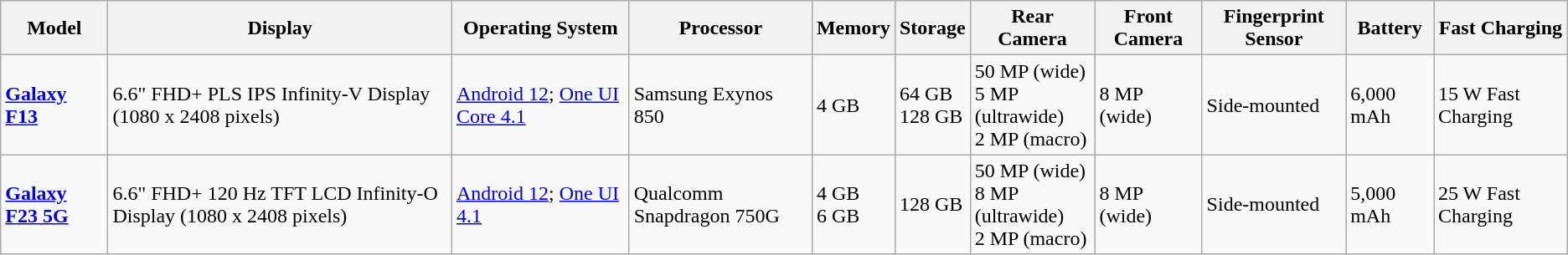<table class="wikitable">
<tr>
<th>Model</th>
<th>Display</th>
<th>Operating System</th>
<th>Processor</th>
<th>Memory</th>
<th>Storage</th>
<th>Rear Camera</th>
<th>Front Camera</th>
<th>Fingerprint Sensor</th>
<th>Battery</th>
<th>Fast Charging</th>
</tr>
<tr>
<td><strong><a href='#'>Galaxy F13</a></strong></td>
<td>6.6" FHD+ PLS IPS Infinity-V Display (1080 x 2408 pixels)</td>
<td><a href='#'>Android 12</a>; <a href='#'>One UI Core 4.1</a></td>
<td>Samsung Exynos 850</td>
<td>4 GB</td>
<td>64 GB<br>128 GB</td>
<td>50 MP (wide)<br>5 MP (ultrawide)<br>2 MP (macro)</td>
<td>8 MP (wide)</td>
<td>Side-mounted</td>
<td>6,000 mAh</td>
<td>15 W Fast Charging</td>
</tr>
<tr>
<td><strong><a href='#'>Galaxy F23 5G</a></strong></td>
<td>6.6" FHD+ 120 Hz TFT LCD Infinity-O Display (1080 x 2408 pixels)</td>
<td><a href='#'>Android 12</a>; <a href='#'>One UI 4.1</a></td>
<td>Qualcomm Snapdragon 750G</td>
<td>4 GB<br>6 GB</td>
<td>128 GB</td>
<td>50 MP (wide)<br>8 MP (ultrawide)<br>2 MP (macro)</td>
<td>8 MP (wide)</td>
<td>Side-mounted</td>
<td>5,000 mAh</td>
<td>25 W Fast Charging</td>
</tr>
</table>
